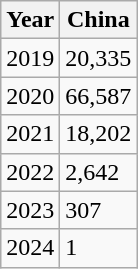<table class="wikitable">
<tr>
<th>Year</th>
<th>China</th>
</tr>
<tr>
<td>2019</td>
<td>20,335</td>
</tr>
<tr>
<td>2020</td>
<td>66,587</td>
</tr>
<tr>
<td>2021</td>
<td>18,202</td>
</tr>
<tr>
<td>2022</td>
<td>2,642</td>
</tr>
<tr>
<td>2023</td>
<td>307</td>
</tr>
<tr>
<td>2024</td>
<td>1</td>
</tr>
</table>
